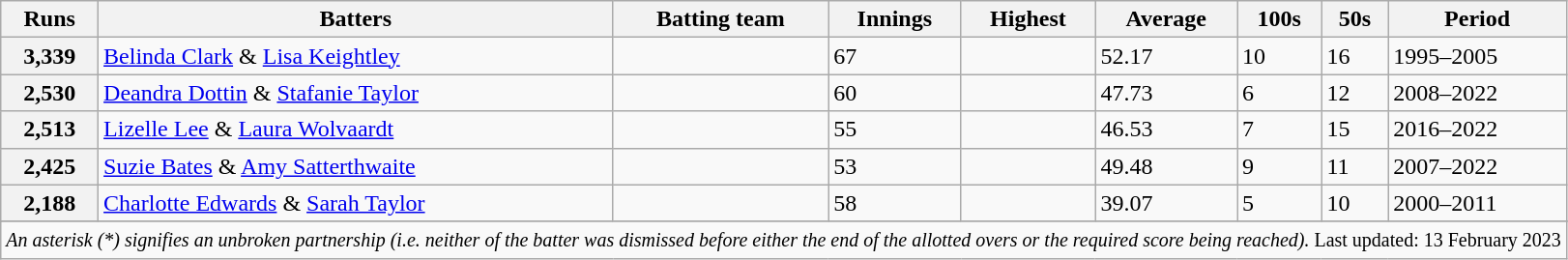<table class="wikitable sortable defaultcenter col3left">
<tr>
<th scope="col">Runs</th>
<th scope="col" class=unsortable>Batters</th>
<th scope="col" class=unsortable>Batting team</th>
<th scope="col">Innings</th>
<th scope="col">Highest </th>
<th scope="col">Average</th>
<th scope="col">100s</th>
<th scope="col">50s</th>
<th scope="col" class=unsortable>Period</th>
</tr>
<tr>
<th scope="row">3,339</th>
<td><a href='#'>Belinda Clark</a> & <a href='#'>Lisa Keightley</a></td>
<td></td>
<td>67</td>
<td></td>
<td>52.17</td>
<td>10</td>
<td>16</td>
<td>1995–2005</td>
</tr>
<tr>
<th scope="row">2,530</th>
<td><a href='#'>Deandra Dottin</a> & <a href='#'>Stafanie Taylor</a></td>
<td></td>
<td>60</td>
<td></td>
<td>47.73</td>
<td>6</td>
<td>12</td>
<td>2008–2022</td>
</tr>
<tr>
<th scope="row">2,513</th>
<td><a href='#'>Lizelle Lee</a> & <a href='#'>Laura Wolvaardt</a></td>
<td></td>
<td>55</td>
<td></td>
<td>46.53</td>
<td>7</td>
<td>15</td>
<td>2016–2022</td>
</tr>
<tr>
<th scope="row">2,425</th>
<td><a href='#'>Suzie Bates</a> & <a href='#'>Amy Satterthwaite</a></td>
<td></td>
<td>53</td>
<td></td>
<td>49.48</td>
<td>9</td>
<td>11</td>
<td>2007–2022</td>
</tr>
<tr>
<th scope="row">2,188</th>
<td><a href='#'>Charlotte Edwards</a> & <a href='#'>Sarah Taylor</a></td>
<td></td>
<td>58</td>
<td></td>
<td>39.07</td>
<td>5</td>
<td>10</td>
<td>2000–2011</td>
</tr>
<tr>
</tr>
<tr class="sortbottom">
<td scope="row" colspan=9 style="text-align:left;"><small><em>An asterisk (*) signifies an unbroken partnership (i.e. neither of the batter was dismissed before either the end of the allotted overs or the required score being reached).</em> Last updated: 13 February 2023</small></td>
</tr>
</table>
